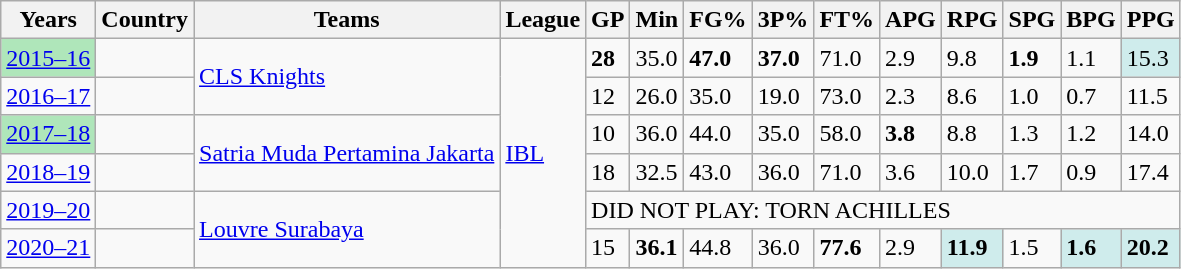<table class="wikitable sortable">
<tr>
<th>Years</th>
<th>Country</th>
<th>Teams</th>
<th>League</th>
<th>GP</th>
<th>Min</th>
<th>FG%</th>
<th>3P%</th>
<th>FT%</th>
<th>APG</th>
<th>RPG</th>
<th>SPG</th>
<th>BPG</th>
<th>PPG</th>
</tr>
<tr>
<td style="text-align:left; background:#afe6ba;"><a href='#'>2015–16</a></td>
<td></td>
<td rowspan="2"><a href='#'>CLS Knights</a></td>
<td rowspan="6"><a href='#'>IBL</a></td>
<td><strong>28</strong></td>
<td>35.0</td>
<td><strong>47.0</strong></td>
<td><strong>37.0</strong></td>
<td>71.0</td>
<td>2.9</td>
<td>9.8</td>
<td><strong>1.9</strong></td>
<td>1.1</td>
<td style="background:#cfecec;">15.3</td>
</tr>
<tr>
<td><a href='#'>2016–17</a></td>
<td></td>
<td>12</td>
<td>26.0</td>
<td>35.0</td>
<td>19.0</td>
<td>73.0</td>
<td>2.3</td>
<td>8.6</td>
<td>1.0</td>
<td>0.7</td>
<td>11.5</td>
</tr>
<tr>
<td style="text-align:left; background:#afe6ba;"><a href='#'>2017–18</a></td>
<td></td>
<td rowspan="2"><a href='#'>Satria Muda Pertamina Jakarta</a></td>
<td>10</td>
<td>36.0</td>
<td>44.0</td>
<td>35.0</td>
<td>58.0</td>
<td><strong>3.8</strong></td>
<td>8.8</td>
<td>1.3</td>
<td>1.2</td>
<td>14.0</td>
</tr>
<tr>
<td><a href='#'>2018–19</a></td>
<td></td>
<td>18</td>
<td>32.5</td>
<td>43.0</td>
<td>36.0</td>
<td>71.0</td>
<td>3.6</td>
<td>10.0</td>
<td>1.7</td>
<td>0.9</td>
<td>17.4</td>
</tr>
<tr>
<td><a href='#'>2019–20</a></td>
<td></td>
<td rowspan="2"><a href='#'>Louvre Surabaya</a></td>
<td colspan="10"><div> DID NOT PLAY: TORN ACHILLES</div></td>
</tr>
<tr>
<td><a href='#'>2020–21</a></td>
<td></td>
<td>15</td>
<td><strong>36.1</strong></td>
<td>44.8</td>
<td>36.0</td>
<td><strong>77.6</strong></td>
<td>2.9</td>
<td style="background:#cfecec;"><strong>11.9</strong></td>
<td>1.5</td>
<td style="background:#cfecec;"><strong>1.6</strong></td>
<td style="background:#cfecec;"><strong>20.2</strong></td>
</tr>
</table>
